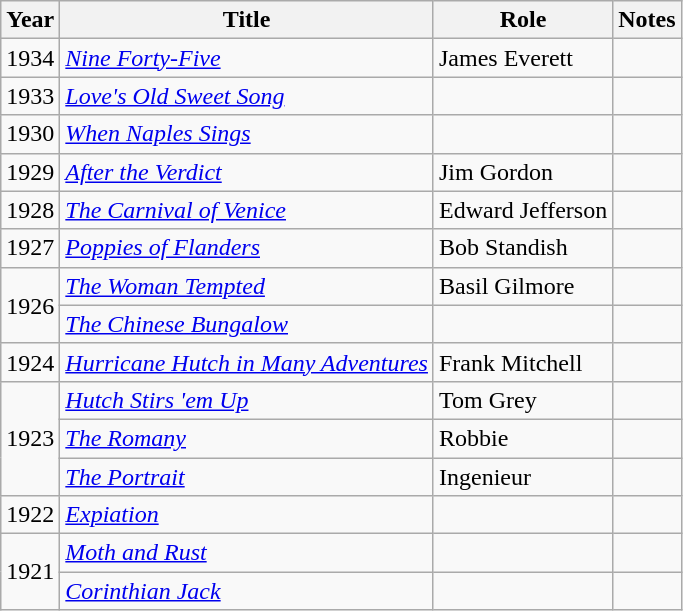<table class="wikitable sortable">
<tr>
<th>Year</th>
<th>Title</th>
<th>Role</th>
<th class="unsortable">Notes</th>
</tr>
<tr>
<td>1934</td>
<td><em><a href='#'>Nine Forty-Five</a></em></td>
<td>James Everett</td>
<td></td>
</tr>
<tr>
<td>1933</td>
<td><em><a href='#'>Love's Old Sweet Song</a></em></td>
<td></td>
<td></td>
</tr>
<tr>
<td>1930</td>
<td><em><a href='#'>When Naples Sings</a></em></td>
<td></td>
<td></td>
</tr>
<tr>
<td>1929</td>
<td><em><a href='#'>After the Verdict</a></em></td>
<td>Jim Gordon</td>
<td></td>
</tr>
<tr>
<td>1928</td>
<td><em><a href='#'>The Carnival of Venice</a></em></td>
<td>Edward Jefferson</td>
</tr>
<tr>
<td>1927</td>
<td><em><a href='#'>Poppies of Flanders</a></em></td>
<td>Bob Standish</td>
<td></td>
</tr>
<tr>
<td rowspan=2>1926</td>
<td><em><a href='#'>The Woman Tempted</a></em></td>
<td>Basil Gilmore</td>
<td></td>
</tr>
<tr>
<td><em><a href='#'>The Chinese Bungalow</a></em></td>
<td></td>
<td></td>
</tr>
<tr>
<td>1924</td>
<td><em><a href='#'>Hurricane Hutch in Many Adventures</a></em></td>
<td>Frank Mitchell</td>
<td></td>
</tr>
<tr>
<td rowspan=3>1923</td>
<td><em><a href='#'>Hutch Stirs 'em Up</a></em></td>
<td>Tom Grey</td>
<td></td>
</tr>
<tr>
<td><em><a href='#'>The Romany</a></em></td>
<td>Robbie</td>
<td></td>
</tr>
<tr>
<td><em><a href='#'>The Portrait</a></em></td>
<td>Ingenieur</td>
<td></td>
</tr>
<tr>
<td>1922</td>
<td><em><a href='#'>Expiation</a></em></td>
<td></td>
<td></td>
</tr>
<tr>
<td rowspan=2>1921</td>
<td><em><a href='#'>Moth and Rust</a></em></td>
<td></td>
<td></td>
</tr>
<tr>
<td><em><a href='#'>Corinthian Jack</a></em></td>
<td></td>
<td></td>
</tr>
</table>
